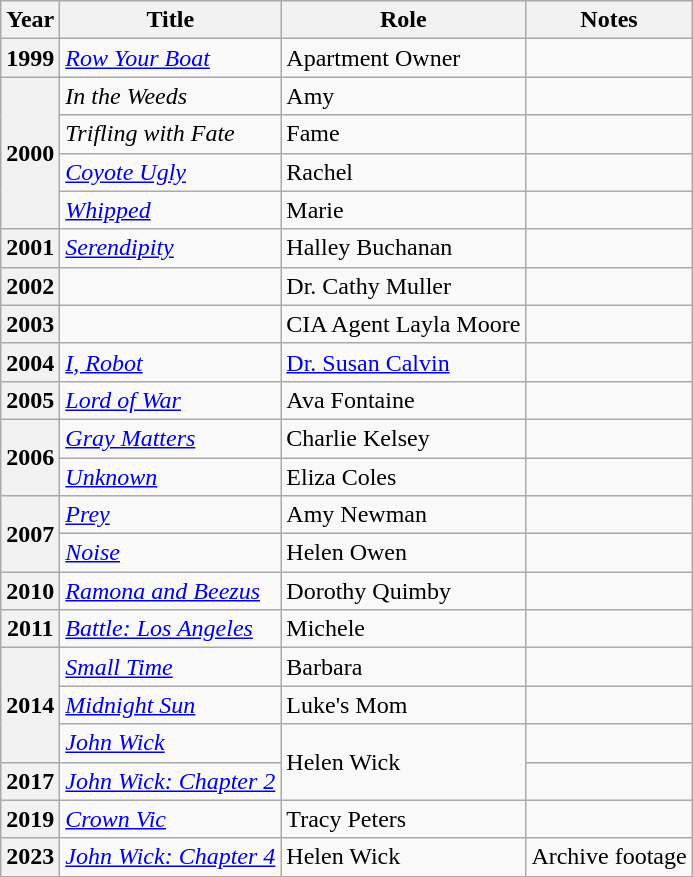<table class="wikitable plainrowheaders sortable">
<tr>
<th scope="col">Year</th>
<th scope="col">Title</th>
<th scope="col">Role</th>
<th scope="col" class="unsortable">Notes</th>
</tr>
<tr>
<th scope="row">1999</th>
<td><em><a href='#'>Row Your Boat</a></em></td>
<td>Apartment Owner</td>
<td></td>
</tr>
<tr>
<th scope="row" rowspan="4">2000</th>
<td><em>In the Weeds</em></td>
<td>Amy</td>
<td></td>
</tr>
<tr>
<td><em>Trifling with Fate</em></td>
<td>Fame</td>
<td></td>
</tr>
<tr>
<td><em><a href='#'>Coyote Ugly</a></em></td>
<td>Rachel</td>
<td></td>
</tr>
<tr>
<td><em><a href='#'>Whipped</a></em></td>
<td>Marie</td>
<td></td>
</tr>
<tr>
<th scope="row">2001</th>
<td><em><a href='#'>Serendipity</a></em></td>
<td>Halley Buchanan</td>
<td></td>
</tr>
<tr>
<th scope="row">2002</th>
<td><em></em></td>
<td>Dr. Cathy Muller</td>
<td></td>
</tr>
<tr>
<th scope="row">2003</th>
<td><em></em></td>
<td>CIA Agent Layla Moore</td>
<td></td>
</tr>
<tr>
<th scope="row">2004</th>
<td><em><a href='#'>I, Robot</a></em></td>
<td><a href='#'>Dr. Susan Calvin</a></td>
<td></td>
</tr>
<tr>
<th scope="row">2005</th>
<td><em><a href='#'>Lord of War</a></em></td>
<td>Ava Fontaine</td>
<td></td>
</tr>
<tr>
<th scope="row" rowspan="2">2006</th>
<td><em><a href='#'>Gray Matters</a></em></td>
<td>Charlie Kelsey</td>
<td></td>
</tr>
<tr>
<td><em><a href='#'>Unknown</a></em></td>
<td>Eliza Coles</td>
<td></td>
</tr>
<tr>
<th scope="row" rowspan="2">2007</th>
<td><em><a href='#'>Prey</a></em></td>
<td>Amy Newman</td>
<td></td>
</tr>
<tr>
<td><em><a href='#'>Noise</a></em></td>
<td>Helen Owen</td>
<td></td>
</tr>
<tr>
<th scope="row">2010</th>
<td><em><a href='#'>Ramona and Beezus</a></em></td>
<td>Dorothy Quimby</td>
<td></td>
</tr>
<tr>
<th scope="row">2011</th>
<td><em><a href='#'>Battle: Los Angeles</a></em></td>
<td>Michele</td>
<td></td>
</tr>
<tr>
<th scope="row" rowspan="3">2014</th>
<td><em><a href='#'>Small Time</a></em></td>
<td>Barbara</td>
<td></td>
</tr>
<tr>
<td><em><a href='#'>Midnight Sun</a></em></td>
<td>Luke's Mom</td>
<td></td>
</tr>
<tr>
<td><em><a href='#'>John Wick</a></em></td>
<td rowspan="2">Helen Wick</td>
<td></td>
</tr>
<tr>
<th scope="row">2017</th>
<td><em><a href='#'>John Wick: Chapter 2</a></em></td>
<td></td>
</tr>
<tr>
<th scope="row">2019</th>
<td><em><a href='#'>Crown Vic</a></em></td>
<td>Tracy Peters</td>
<td></td>
</tr>
<tr>
<th scope="row">2023</th>
<td><em><a href='#'>John Wick: Chapter 4</a></em></td>
<td>Helen Wick</td>
<td>Archive footage</td>
</tr>
</table>
